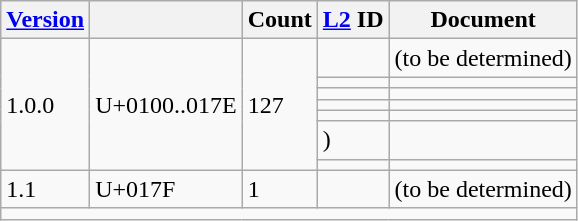<table class="wikitable collapsible sticky-header">
<tr>
<th><a href='#'>Version</a></th>
<th></th>
<th>Count</th>
<th><a href='#'>L2</a> ID</th>
<th>Document</th>
</tr>
<tr>
<td rowspan="7">1.0.0</td>
<td rowspan="7">U+0100..017E</td>
<td rowspan="7">127</td>
<td></td>
<td>(to be determined)</td>
</tr>
<tr>
<td></td>
<td></td>
</tr>
<tr>
<td></td>
<td></td>
</tr>
<tr>
<td></td>
<td></td>
</tr>
<tr>
<td></td>
<td></td>
</tr>
<tr>
<td> )</td>
<td></td>
</tr>
<tr>
<td></td>
<td></td>
</tr>
<tr>
<td>1.1</td>
<td>U+017F</td>
<td>1</td>
<td></td>
<td>(to be determined)</td>
</tr>
<tr class="sortbottom">
<td colspan="5"></td>
</tr>
</table>
